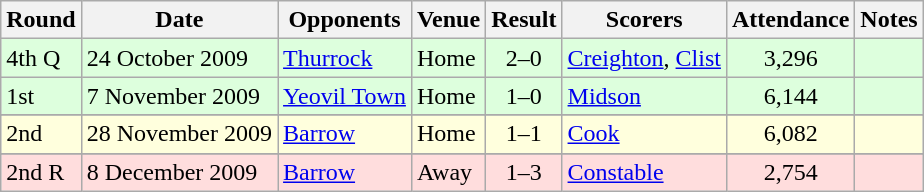<table class=wikitable>
<tr>
<th>Round</th>
<th>Date</th>
<th>Opponents</th>
<th>Venue</th>
<th>Result</th>
<th>Scorers</th>
<th>Attendance</th>
<th>Notes</th>
</tr>
<tr style="background-color: #ddffdd;">
<td>4th Q</td>
<td>24 October 2009</td>
<td><a href='#'>Thurrock</a></td>
<td>Home</td>
<td align='center'>2–0</td>
<td><a href='#'>Creighton</a>, <a href='#'>Clist</a></td>
<td align='center'>3,296</td>
<td></td>
</tr>
<tr style="background-color: #ddffdd;">
<td>1st</td>
<td>7 November 2009</td>
<td><a href='#'>Yeovil Town</a></td>
<td>Home</td>
<td align='center'>1–0</td>
<td><a href='#'>Midson</a></td>
<td align='center'>6,144</td>
<td></td>
</tr>
<tr>
</tr>
<tr style="background-color: #ffffdd;">
<td>2nd</td>
<td>28 November 2009</td>
<td><a href='#'>Barrow</a></td>
<td>Home</td>
<td align='center'>1–1</td>
<td><a href='#'>Cook</a></td>
<td align='center'>6,082</td>
<td></td>
</tr>
<tr>
</tr>
<tr style="background-color: #ffdddd;">
<td>2nd R</td>
<td>8 December 2009</td>
<td><a href='#'>Barrow</a></td>
<td>Away</td>
<td align='center'>1–3</td>
<td><a href='#'>Constable</a></td>
<td align='center'>2,754</td>
<td></td>
</tr>
</table>
